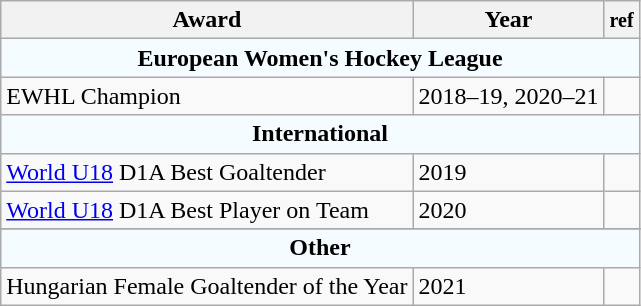<table class="wikitable">
<tr>
<th scope="col">Award</th>
<th scope="col">Year</th>
<th scope="col"><small>ref</small></th>
</tr>
<tr>
<th style="text-align:center; background:#F5FCFF;" colspan="3">European Women's Hockey League</th>
</tr>
<tr>
<td>EWHL Champion</td>
<td>2018–19, 2020–21</td>
<td></td>
</tr>
<tr>
<th colspan="3" style="text-align:center; background:#F5FCFF;">International</th>
</tr>
<tr>
<td><a href='#'>World U18</a> D1A Best Goaltender</td>
<td>2019</td>
<td></td>
</tr>
<tr>
<td><a href='#'>World U18</a> D1A Best Player on Team</td>
<td>2020</td>
<td></td>
</tr>
<tr>
</tr>
<tr>
<th colspan="3" style="text-align:center; background:#F5FCFF;">Other</th>
</tr>
<tr>
<td>Hungarian Female Goaltender of the Year</td>
<td>2021</td>
<td></td>
</tr>
</table>
